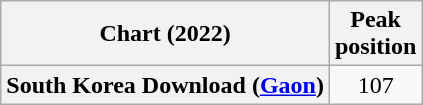<table class="wikitable plainrowheaders" style="text-align:center">
<tr>
<th scope="col">Chart (2022)</th>
<th scope="col">Peak<br>position</th>
</tr>
<tr>
<th scope="row">South Korea Download (<a href='#'>Gaon</a>)</th>
<td>107</td>
</tr>
</table>
